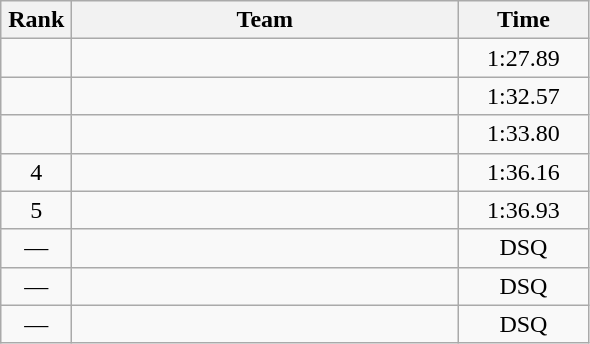<table class=wikitable style="text-align:center">
<tr>
<th width=40>Rank</th>
<th width=250>Team</th>
<th width=80>Time</th>
</tr>
<tr>
<td></td>
<td align=left></td>
<td>1:27.89</td>
</tr>
<tr>
<td></td>
<td align=left></td>
<td>1:32.57</td>
</tr>
<tr>
<td></td>
<td align=left></td>
<td>1:33.80</td>
</tr>
<tr>
<td>4</td>
<td align=left></td>
<td>1:36.16</td>
</tr>
<tr>
<td>5</td>
<td align=left></td>
<td>1:36.93</td>
</tr>
<tr>
<td>—</td>
<td align=left></td>
<td>DSQ</td>
</tr>
<tr>
<td>—</td>
<td align=left></td>
<td>DSQ</td>
</tr>
<tr>
<td>—</td>
<td align=left></td>
<td>DSQ</td>
</tr>
</table>
